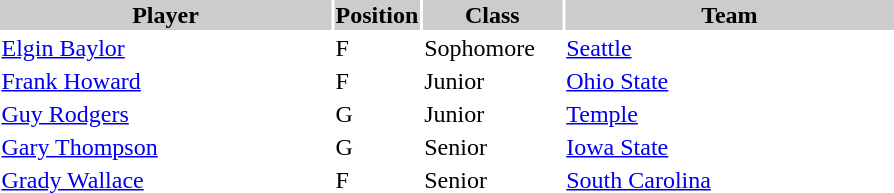<table style="width:600px" "border:'1' 'solid' 'gray'">
<tr>
<th style="background:#CCCCCC;width:40%">Player</th>
<th style="background:#CCCCCC;width:4%">Position</th>
<th style="background:#CCCCCC;width:16%">Class</th>
<th style="background:#CCCCCC;width:40%">Team</th>
</tr>
<tr>
<td><a href='#'>Elgin Baylor</a></td>
<td>F</td>
<td>Sophomore</td>
<td><a href='#'>Seattle</a></td>
</tr>
<tr>
<td><a href='#'>Frank Howard</a></td>
<td>F</td>
<td>Junior</td>
<td><a href='#'>Ohio State</a></td>
</tr>
<tr>
<td><a href='#'>Guy Rodgers</a></td>
<td>G</td>
<td>Junior</td>
<td><a href='#'>Temple</a></td>
</tr>
<tr>
<td><a href='#'>Gary Thompson</a></td>
<td>G</td>
<td>Senior</td>
<td><a href='#'>Iowa State</a></td>
</tr>
<tr>
<td><a href='#'>Grady Wallace</a></td>
<td>F</td>
<td>Senior</td>
<td><a href='#'>South Carolina</a></td>
</tr>
</table>
